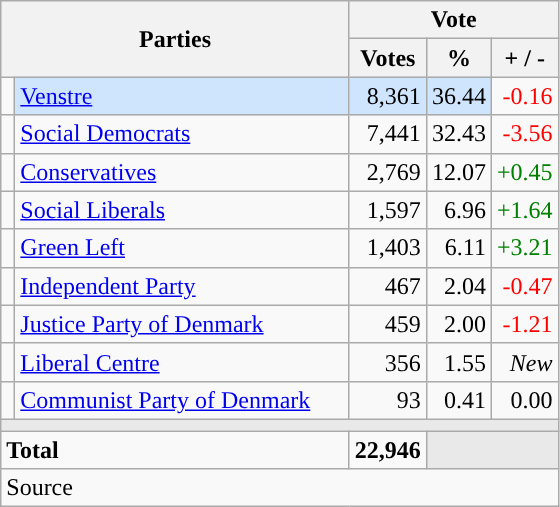<table class="wikitable" style="text-align:right;">
<tr>
<th style="text-align:centre;" rowspan="2" colspan="2" width="225">Parties</th>
<th colspan="3">Vote</th>
</tr>
<tr>
<th width="15">Votes</th>
<th width="15">%</th>
<th width="15">+ / -</th>
</tr>
<tr>
<td width="2" style="color:inherit;background:"></td>
<td bgcolor=#cfe5fe  align="left"><a href='#'>Venstre</a></td>
<td bgcolor=#cfe5fe>8,361</td>
<td bgcolor=#cfe5fe>36.44</td>
<td style=color:red;>-0.16</td>
</tr>
<tr>
<td width="2" style="color:inherit;background:"></td>
<td align="left"><a href='#'>Social Democrats</a></td>
<td>7,441</td>
<td>32.43</td>
<td style=color:red;>-3.56</td>
</tr>
<tr>
<td width="2" style="color:inherit;background:"></td>
<td align="left"><a href='#'>Conservatives</a></td>
<td>2,769</td>
<td>12.07</td>
<td style=color:green;>+0.45</td>
</tr>
<tr>
<td width="2" style="color:inherit;background:"></td>
<td align="left"><a href='#'>Social Liberals</a></td>
<td>1,597</td>
<td>6.96</td>
<td style=color:green;>+1.64</td>
</tr>
<tr>
<td width="2" style="color:inherit;background:"></td>
<td align="left"><a href='#'>Green Left</a></td>
<td>1,403</td>
<td>6.11</td>
<td style=color:green;>+3.21</td>
</tr>
<tr>
<td width="2" style="color:inherit;background:"></td>
<td align="left"><a href='#'>Independent Party</a></td>
<td>467</td>
<td>2.04</td>
<td style=color:red;>-0.47</td>
</tr>
<tr>
<td width="2" style="color:inherit;background:"></td>
<td align="left"><a href='#'>Justice Party of Denmark</a></td>
<td>459</td>
<td>2.00</td>
<td style=color:red;>-1.21</td>
</tr>
<tr>
<td width="2" style="color:inherit;background:"></td>
<td align="left"><a href='#'>Liberal Centre</a></td>
<td>356</td>
<td>1.55</td>
<td><em>New</em></td>
</tr>
<tr>
<td width="2" style="color:inherit;background:"></td>
<td align="left"><a href='#'>Communist Party of Denmark</a></td>
<td>93</td>
<td>0.41</td>
<td>0.00</td>
</tr>
<tr>
<td colspan="7" bgcolor="#E9E9E9"></td>
</tr>
<tr>
<td align="left" colspan="2"><strong>Total</strong></td>
<td><strong>22,946</strong></td>
<td bgcolor="#E9E9E9" colspan="2"></td>
</tr>
<tr>
<td align="left" colspan="6">Source</td>
</tr>
</table>
